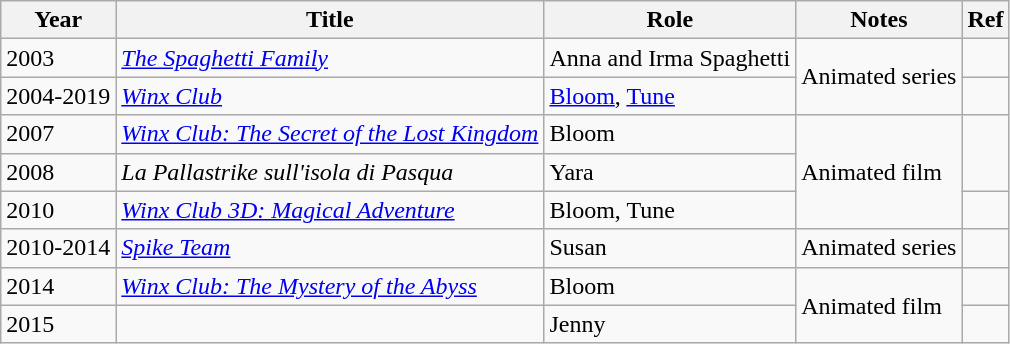<table class="wikitable plainrowheaders sortable">
<tr>
<th scope="col">Year</th>
<th scope="col">Title</th>
<th scope="col">Role</th>
<th scope="col">Notes</th>
<th scope="col" class="unsortable">Ref</th>
</tr>
<tr>
<td>2003</td>
<td><em><a href='#'>The Spaghetti Family</a></em></td>
<td>Anna and Irma Spaghetti</td>
<td rowspan=2>Animated series</td>
<td></td>
</tr>
<tr>
<td>2004-2019</td>
<td><em><a href='#'>Winx Club</a></em></td>
<td><a href='#'>Bloom</a>, <a href='#'>Tune</a></td>
<td></td>
</tr>
<tr>
<td>2007</td>
<td><em><a href='#'>Winx Club: The Secret of the Lost Kingdom</a></em></td>
<td>Bloom</td>
<td rowspan=3>Animated film</td>
</tr>
<tr>
<td>2008</td>
<td><em>La Pallastrike sull'isola di Pasqua</em></td>
<td>Yara</td>
</tr>
<tr>
<td>2010</td>
<td><em><a href='#'>Winx Club 3D: Magical Adventure</a></em></td>
<td>Bloom, Tune</td>
<td></td>
</tr>
<tr>
<td>2010-2014</td>
<td><em><a href='#'>Spike Team</a></em></td>
<td>Susan</td>
<td>Animated series</td>
</tr>
<tr>
<td>2014</td>
<td><em><a href='#'>Winx Club: The Mystery of the Abyss</a></em></td>
<td>Bloom</td>
<td rowspan=2>Animated film</td>
<td></td>
</tr>
<tr>
<td>2015</td>
<td><em></em></td>
<td>Jenny</td>
</tr>
</table>
